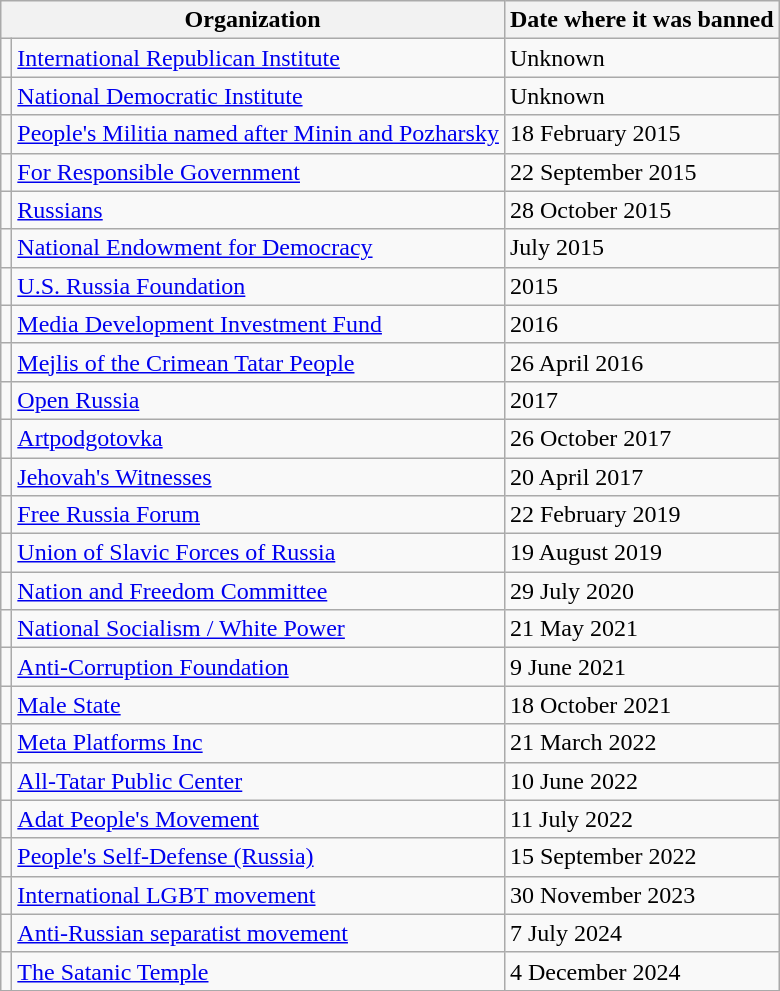<table class="wikitable">
<tr>
<th colspan="2"><strong>Organization</strong></th>
<th>Date where it was banned</th>
</tr>
<tr>
<td></td>
<td><a href='#'>International Republican Institute</a></td>
<td>Unknown</td>
</tr>
<tr>
<td></td>
<td><a href='#'>National Democratic Institute</a></td>
<td>Unknown</td>
</tr>
<tr>
<td></td>
<td><a href='#'>People's Militia named after Minin and Pozharsky</a></td>
<td>18 February 2015</td>
</tr>
<tr>
<td></td>
<td><a href='#'>For Responsible Government</a></td>
<td>22 September 2015</td>
</tr>
<tr>
<td></td>
<td><a href='#'>Russians</a></td>
<td>28 October 2015</td>
</tr>
<tr>
<td></td>
<td><a href='#'>National Endowment for Democracy</a></td>
<td>July 2015</td>
</tr>
<tr>
<td></td>
<td><a href='#'>U.S. Russia Foundation</a></td>
<td>2015</td>
</tr>
<tr>
<td></td>
<td><a href='#'>Media Development Investment Fund</a></td>
<td>2016</td>
</tr>
<tr>
<td></td>
<td><a href='#'>Mejlis of the Crimean Tatar People</a></td>
<td>26 April 2016</td>
</tr>
<tr>
<td></td>
<td><a href='#'>Open Russia</a></td>
<td>2017</td>
</tr>
<tr>
<td></td>
<td><a href='#'>Artpodgotovka</a></td>
<td>26 October 2017</td>
</tr>
<tr>
<td></td>
<td><a href='#'>Jehovah's Witnesses</a></td>
<td>20 April 2017</td>
</tr>
<tr>
<td></td>
<td><a href='#'>Free Russia Forum</a></td>
<td>22 February 2019</td>
</tr>
<tr>
<td></td>
<td><a href='#'>Union of Slavic Forces of Russia</a></td>
<td>19 August 2019</td>
</tr>
<tr>
<td></td>
<td><a href='#'>Nation and Freedom Committee</a></td>
<td>29 July 2020</td>
</tr>
<tr>
<td></td>
<td><a href='#'>National Socialism / White Power</a></td>
<td>21 May 2021</td>
</tr>
<tr>
<td></td>
<td><a href='#'>Anti-Corruption Foundation</a></td>
<td>9 June 2021</td>
</tr>
<tr>
<td></td>
<td><a href='#'>Male State</a></td>
<td>18 October 2021</td>
</tr>
<tr>
<td></td>
<td><a href='#'>Meta Platforms Inc</a></td>
<td>21 March 2022</td>
</tr>
<tr>
<td></td>
<td><a href='#'>All-Tatar Public Center</a></td>
<td>10 June 2022</td>
</tr>
<tr>
<td></td>
<td><a href='#'>Adat People's Movement</a></td>
<td>11 July 2022</td>
</tr>
<tr>
<td></td>
<td><a href='#'>People's Self-Defense (Russia)</a></td>
<td>15 September 2022</td>
</tr>
<tr>
<td></td>
<td><a href='#'>International LGBT movement</a></td>
<td>30 November 2023</td>
</tr>
<tr>
<td></td>
<td><a href='#'>Anti-Russian separatist movement</a></td>
<td>7 July 2024</td>
</tr>
<tr>
<td></td>
<td><a href='#'>The Satanic Temple</a></td>
<td>4 December 2024</td>
</tr>
<tr>
</tr>
</table>
